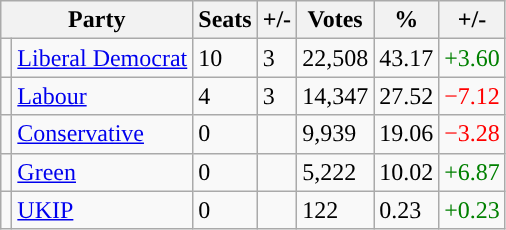<table class="wikitable">
<tr>
<th colspan="2">Party</th>
<th>Seats</th>
<th>+/-</th>
<th>Votes</th>
<th>%</th>
<th>+/-</th>
</tr>
<tr>
<td style="background-color: "></td>
<td><a href='#'>Liberal Democrat</a></td>
<td>10</td>
<td> 3</td>
<td>22,508</td>
<td>43.17</td>
<td style="color:green">+3.60</td>
</tr>
<tr>
<td style="background-color: "></td>
<td><a href='#'>Labour</a></td>
<td>4</td>
<td> 3</td>
<td>14,347</td>
<td>27.52</td>
<td style="color:red">−7.12</td>
</tr>
<tr>
<td style="background-color: "></td>
<td><a href='#'>Conservative</a></td>
<td>0</td>
<td></td>
<td>9,939</td>
<td>19.06</td>
<td style="color:red">−3.28</td>
</tr>
<tr>
<td style="background-color: "></td>
<td><a href='#'>Green</a></td>
<td>0</td>
<td></td>
<td>5,222</td>
<td>10.02</td>
<td style="color:green">+6.87</td>
</tr>
<tr>
<td style="background-color: "></td>
<td><a href='#'>UKIP</a></td>
<td>0</td>
<td></td>
<td>122</td>
<td>0.23</td>
<td style="color:green">+0.23</td>
</tr>
</table>
